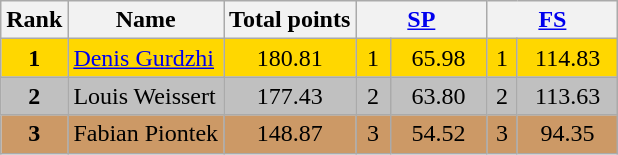<table class="wikitable sortable">
<tr>
<th>Rank</th>
<th>Name</th>
<th>Total points</th>
<th colspan="2" width="80px"><a href='#'>SP</a></th>
<th colspan="2" width="80px"><a href='#'>FS</a></th>
</tr>
<tr bgcolor="gold">
<td align="center"><strong>1</strong></td>
<td><a href='#'>Denis Gurdzhi</a></td>
<td align="center">180.81</td>
<td align="center">1</td>
<td align="center">65.98</td>
<td align="center">1</td>
<td align="center">114.83</td>
</tr>
<tr bgcolor="silver">
<td align="center"><strong>2</strong></td>
<td>Louis Weissert</td>
<td align="center">177.43</td>
<td align="center">2</td>
<td align="center">63.80</td>
<td align="center">2</td>
<td align="center">113.63</td>
</tr>
<tr bgcolor="cc9966">
<td align="center"><strong>3</strong></td>
<td>Fabian Piontek</td>
<td align="center">148.87</td>
<td align="center">3</td>
<td align="center">54.52</td>
<td align="center">3</td>
<td align="center">94.35</td>
</tr>
</table>
